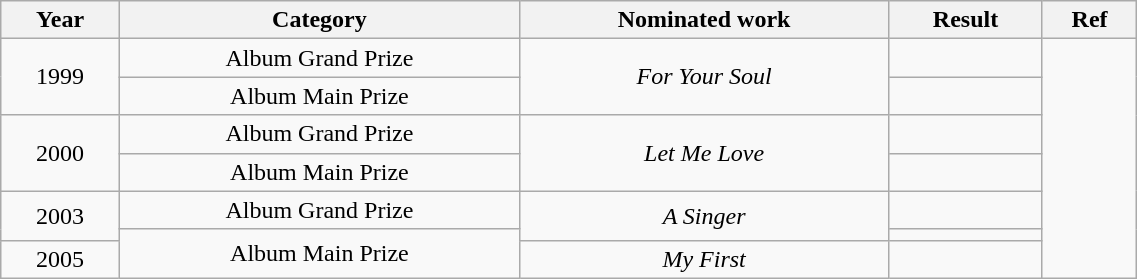<table class="wikitable" style="text-align:center;" width="60%">
<tr>
<th>Year</th>
<th>Category</th>
<th>Nominated work</th>
<th>Result</th>
<th>Ref</th>
</tr>
<tr>
<td rowspan="2">1999</td>
<td>Album Grand Prize</td>
<td rowspan="2"><em>For Your Soul</em></td>
<td></td>
<td rowspan="7"></td>
</tr>
<tr>
<td>Album Main Prize</td>
<td></td>
</tr>
<tr>
<td rowspan="2">2000</td>
<td>Album Grand Prize</td>
<td rowspan="2"><em>Let Me Love</em></td>
<td></td>
</tr>
<tr>
<td>Album Main Prize</td>
<td></td>
</tr>
<tr>
<td rowspan="2">2003</td>
<td>Album Grand Prize</td>
<td rowspan="2"><em>A Singer</em></td>
<td></td>
</tr>
<tr>
<td rowspan="2">Album Main Prize</td>
<td></td>
</tr>
<tr>
<td>2005</td>
<td><em>My First</em></td>
<td></td>
</tr>
</table>
